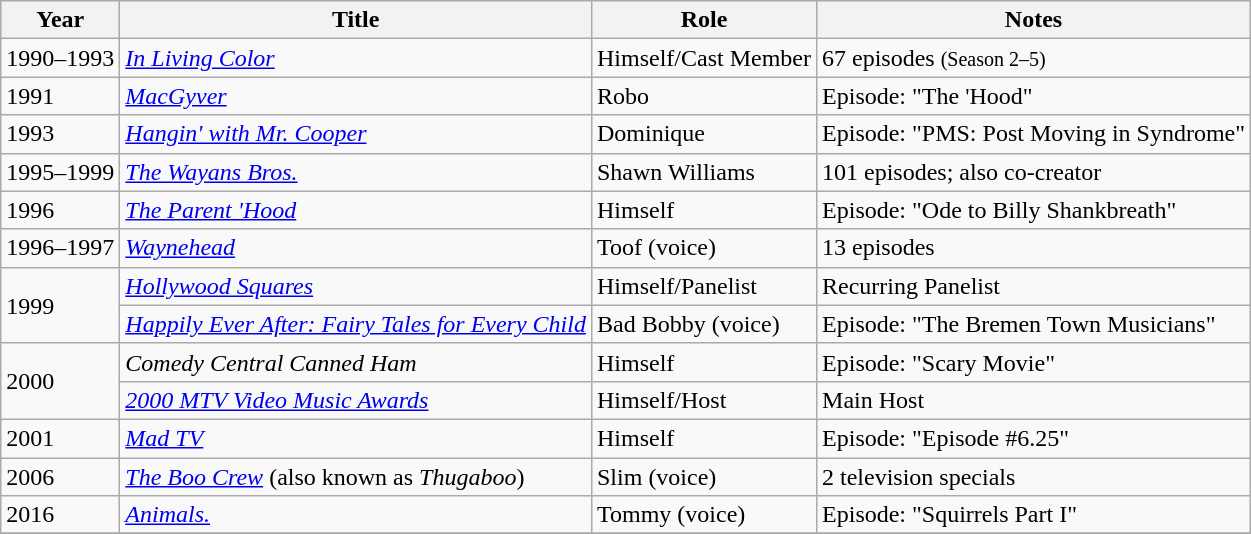<table class="wikitable plainrowheaders sortable" style="margin-right: 0;">
<tr>
<th>Year</th>
<th>Title</th>
<th>Role</th>
<th>Notes</th>
</tr>
<tr>
<td>1990–1993</td>
<td><em><a href='#'>In Living Color</a></em></td>
<td>Himself/Cast Member</td>
<td>67 episodes <small>(Season 2–5)</small></td>
</tr>
<tr>
<td>1991</td>
<td><em><a href='#'>MacGyver</a></em></td>
<td>Robo</td>
<td>Episode: "The 'Hood"</td>
</tr>
<tr>
<td>1993</td>
<td><em><a href='#'>Hangin' with Mr. Cooper</a></em></td>
<td>Dominique</td>
<td>Episode: "PMS: Post Moving in Syndrome"</td>
</tr>
<tr>
<td>1995–1999</td>
<td><em><a href='#'>The Wayans Bros.</a></em></td>
<td>Shawn Williams</td>
<td>101 episodes; also co-creator</td>
</tr>
<tr>
<td>1996</td>
<td><em><a href='#'>The Parent 'Hood</a></em></td>
<td>Himself</td>
<td>Episode: "Ode to Billy Shankbreath"</td>
</tr>
<tr>
<td>1996–1997</td>
<td><em><a href='#'>Waynehead</a></em></td>
<td>Toof (voice)</td>
<td>13 episodes</td>
</tr>
<tr>
<td rowspan="2">1999</td>
<td><em><a href='#'>Hollywood Squares</a></em></td>
<td>Himself/Panelist</td>
<td>Recurring Panelist</td>
</tr>
<tr>
<td><em><a href='#'>Happily Ever After: Fairy Tales for Every Child</a></em></td>
<td>Bad Bobby (voice)</td>
<td>Episode: "The Bremen Town Musicians"</td>
</tr>
<tr>
<td rowspan="2">2000</td>
<td><em>Comedy Central Canned Ham</em></td>
<td>Himself</td>
<td>Episode: "Scary Movie"</td>
</tr>
<tr>
<td><em><a href='#'>2000 MTV Video Music Awards</a></em></td>
<td>Himself/Host</td>
<td>Main Host</td>
</tr>
<tr>
<td>2001</td>
<td><em><a href='#'>Mad TV</a></em></td>
<td>Himself</td>
<td>Episode: "Episode #6.25"</td>
</tr>
<tr>
<td>2006</td>
<td><em><a href='#'>The Boo Crew</a></em> (also known as <em>Thugaboo</em>)</td>
<td>Slim (voice)</td>
<td>2 television specials</td>
</tr>
<tr>
<td>2016</td>
<td><em><a href='#'>Animals.</a></em></td>
<td>Tommy (voice)</td>
<td>Episode: "Squirrels Part I"</td>
</tr>
<tr>
</tr>
</table>
